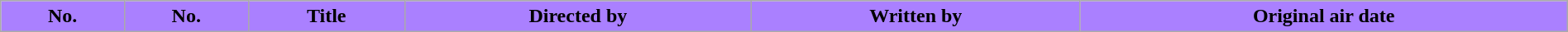<table class="wikitable plainrowheaders" style="width:100%;">
<tr style="color:black;">
<th style="background: #AA80FF;">No.</th>
<th style="background: #AA80FF;">No.</th>
<th style="background: #AA80FF;">Title</th>
<th style="background: #AA80FF;">Directed by</th>
<th style="background: #AA80FF;">Written by</th>
<th style="background: #AA80FF;">Original air date<br>




</th>
</tr>
</table>
